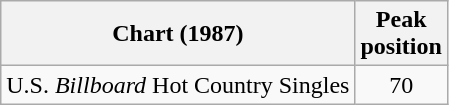<table class="wikitable sortable">
<tr>
<th>Chart (1987)</th>
<th>Peak<br>position</th>
</tr>
<tr>
<td>U.S. <em>Billboard</em> Hot Country Singles</td>
<td align="center">70</td>
</tr>
</table>
